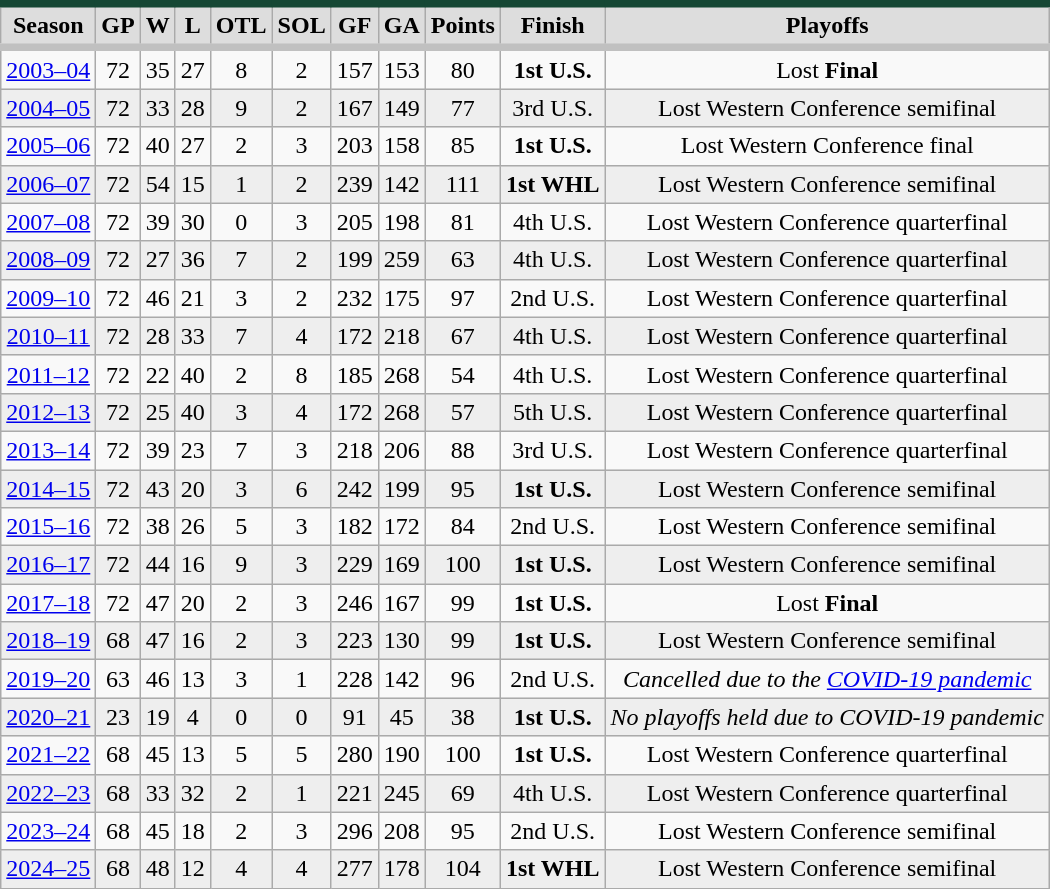<table class="wikitable">
<tr style="text-align:center; background:#ddd; border-top:#154734 5px solid; border-bottom:silver 5px solid">
<td><strong>Season</strong></td>
<td><strong>GP </strong></td>
<td><strong> W </strong></td>
<td><strong> L </strong></td>
<td><strong> OTL </strong></td>
<td><strong>SOL</strong></td>
<td><strong>GF </strong></td>
<td><strong>GA </strong></td>
<td><strong>Points</strong></td>
<td><strong>Finish</strong></td>
<td><strong>Playoffs</strong></td>
</tr>
<tr style="text-align:center;">
<td><a href='#'>2003–04</a></td>
<td>72</td>
<td>35</td>
<td>27</td>
<td>8</td>
<td>2</td>
<td>157</td>
<td>153</td>
<td>80</td>
<td><strong>1st U.S.</strong></td>
<td>Lost <strong>Final</strong></td>
</tr>
<tr style="text-align:center; background:#eee;">
<td><a href='#'>2004–05</a></td>
<td>72</td>
<td>33</td>
<td>28</td>
<td>9</td>
<td>2</td>
<td>167</td>
<td>149</td>
<td>77</td>
<td>3rd U.S.</td>
<td>Lost Western Conference semifinal</td>
</tr>
<tr style="text-align:center;">
<td><a href='#'>2005–06</a></td>
<td>72</td>
<td>40</td>
<td>27</td>
<td>2</td>
<td>3</td>
<td>203</td>
<td>158</td>
<td>85</td>
<td><strong>1st U.S.</strong></td>
<td>Lost Western Conference final</td>
</tr>
<tr style="text-align:center; background:#eee;">
<td><a href='#'>2006–07</a></td>
<td>72</td>
<td>54</td>
<td>15</td>
<td>1</td>
<td>2</td>
<td>239</td>
<td>142</td>
<td>111</td>
<td><strong>1st WHL</strong></td>
<td>Lost Western Conference semifinal</td>
</tr>
<tr style="text-align:center;">
<td><a href='#'>2007–08</a></td>
<td>72</td>
<td>39</td>
<td>30</td>
<td>0</td>
<td>3</td>
<td>205</td>
<td>198</td>
<td>81</td>
<td>4th U.S.</td>
<td>Lost Western Conference quarterfinal</td>
</tr>
<tr style="text-align:center; background:#eee;">
<td><a href='#'>2008–09</a></td>
<td>72</td>
<td>27</td>
<td>36</td>
<td>7</td>
<td>2</td>
<td>199</td>
<td>259</td>
<td>63</td>
<td>4th U.S.</td>
<td>Lost Western Conference quarterfinal</td>
</tr>
<tr style="text-align:center;">
<td><a href='#'>2009–10</a></td>
<td>72</td>
<td>46</td>
<td>21</td>
<td>3</td>
<td>2</td>
<td>232</td>
<td>175</td>
<td>97</td>
<td>2nd U.S.</td>
<td>Lost Western Conference quarterfinal</td>
</tr>
<tr style="text-align:center; background:#eee;">
<td><a href='#'>2010–11</a></td>
<td>72</td>
<td>28</td>
<td>33</td>
<td>7</td>
<td>4</td>
<td>172</td>
<td>218</td>
<td>67</td>
<td>4th U.S.</td>
<td>Lost Western Conference quarterfinal</td>
</tr>
<tr style="text-align:center;">
<td><a href='#'>2011–12</a></td>
<td>72</td>
<td>22</td>
<td>40</td>
<td>2</td>
<td>8</td>
<td>185</td>
<td>268</td>
<td>54</td>
<td>4th U.S.</td>
<td>Lost Western Conference quarterfinal</td>
</tr>
<tr style="text-align:center; background:#eee;">
<td><a href='#'>2012–13</a></td>
<td>72</td>
<td>25</td>
<td>40</td>
<td>3</td>
<td>4</td>
<td>172</td>
<td>268</td>
<td>57</td>
<td>5th U.S.</td>
<td>Lost Western Conference quarterfinal</td>
</tr>
<tr style="text-align:center;">
<td><a href='#'>2013–14</a></td>
<td>72</td>
<td>39</td>
<td>23</td>
<td>7</td>
<td>3</td>
<td>218</td>
<td>206</td>
<td>88</td>
<td>3rd U.S.</td>
<td>Lost Western Conference quarterfinal</td>
</tr>
<tr style="text-align:center; background:#eee;">
<td><a href='#'>2014–15</a></td>
<td>72</td>
<td>43</td>
<td>20</td>
<td>3</td>
<td>6</td>
<td>242</td>
<td>199</td>
<td>95</td>
<td><strong>1st U.S.</strong></td>
<td>Lost Western Conference semifinal</td>
</tr>
<tr style="text-align:center;">
<td><a href='#'>2015–16</a></td>
<td>72</td>
<td>38</td>
<td>26</td>
<td>5</td>
<td>3</td>
<td>182</td>
<td>172</td>
<td>84</td>
<td>2nd U.S.</td>
<td>Lost Western Conference semifinal</td>
</tr>
<tr style="text-align:center; background:#eee;">
<td><a href='#'>2016–17</a></td>
<td>72</td>
<td>44</td>
<td>16</td>
<td>9</td>
<td>3</td>
<td>229</td>
<td>169</td>
<td>100</td>
<td><strong>1st U.S.</strong></td>
<td>Lost Western Conference semifinal</td>
</tr>
<tr style="text-align:center;">
<td><a href='#'>2017–18</a></td>
<td>72</td>
<td>47</td>
<td>20</td>
<td>2</td>
<td>3</td>
<td>246</td>
<td>167</td>
<td>99</td>
<td><strong>1st U.S.</strong></td>
<td>Lost <strong>Final</strong></td>
</tr>
<tr style="text-align:center; background:#eee;">
<td><a href='#'>2018–19</a></td>
<td>68</td>
<td>47</td>
<td>16</td>
<td>2</td>
<td>3</td>
<td>223</td>
<td>130</td>
<td>99</td>
<td><strong>1st U.S.</strong></td>
<td>Lost Western Conference semifinal</td>
</tr>
<tr style="text-align:center;">
<td><a href='#'>2019–20</a></td>
<td>63</td>
<td>46</td>
<td>13</td>
<td>3</td>
<td>1</td>
<td>228</td>
<td>142</td>
<td>96</td>
<td>2nd U.S.</td>
<td><em>Cancelled due to the <a href='#'>COVID-19 pandemic</a></em></td>
</tr>
<tr style="text-align:center; background:#eee;">
<td><a href='#'>2020–21</a></td>
<td>23</td>
<td>19</td>
<td>4</td>
<td>0</td>
<td>0</td>
<td>91</td>
<td>45</td>
<td>38</td>
<td><strong>1st U.S.</strong></td>
<td><em>No playoffs held due to COVID-19 pandemic</em></td>
</tr>
<tr style="text-align:center;">
<td><a href='#'>2021–22</a></td>
<td>68</td>
<td>45</td>
<td>13</td>
<td>5</td>
<td>5</td>
<td>280</td>
<td>190</td>
<td>100</td>
<td><strong>1st U.S.</strong></td>
<td>Lost Western Conference quarterfinal</td>
</tr>
<tr style="text-align:center; background:#eee;">
<td><a href='#'>2022–23</a></td>
<td>68</td>
<td>33</td>
<td>32</td>
<td>2</td>
<td>1</td>
<td>221</td>
<td>245</td>
<td>69</td>
<td>4th U.S.</td>
<td>Lost Western Conference quarterfinal</td>
</tr>
<tr style="text-align:center;">
<td><a href='#'>2023–24</a></td>
<td>68</td>
<td>45</td>
<td>18</td>
<td>2</td>
<td>3</td>
<td>296</td>
<td>208</td>
<td>95</td>
<td>2nd U.S.</td>
<td>Lost Western Conference semifinal</td>
</tr>
<tr style="text-align:center; background:#eee;">
<td><a href='#'>2024–25</a></td>
<td>68</td>
<td>48</td>
<td>12</td>
<td>4</td>
<td>4</td>
<td>277</td>
<td>178</td>
<td>104</td>
<td><strong>1st WHL</strong></td>
<td>Lost Western Conference semifinal</td>
</tr>
</table>
